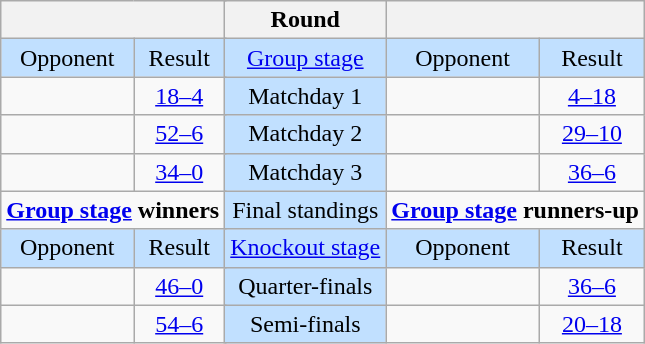<table class="wikitable" style="text-align:center">
<tr>
<th colspan="4"></th>
<th>Round</th>
<th colspan="4"></th>
</tr>
<tr style="background:#C1E0FF">
<td>Opponent</td>
<td colspan="3">Result</td>
<td><a href='#'>Group stage</a></td>
<td>Opponent</td>
<td colspan="3">Result</td>
</tr>
<tr>
<td style="text-align:left"></td>
<td colspan="3"><a href='#'>18–4</a></td>
<td style="background:#C1E0FF">Matchday 1</td>
<td style="text-align:left"></td>
<td colspan="3"><a href='#'>4–18</a></td>
</tr>
<tr>
<td style="text-align:left"></td>
<td colspan="3"><a href='#'>52–6</a></td>
<td style="background:#C1E0FF">Matchday 2</td>
<td style="text-align:left"></td>
<td colspan="3"><a href='#'>29–10</a></td>
</tr>
<tr>
<td style="text-align:left"></td>
<td colspan="3"><a href='#'>34–0</a></td>
<td style="background:#C1E0FF">Matchday 3</td>
<td style="text-align:left"></td>
<td colspan="3"><a href='#'>36–6</a></td>
</tr>
<tr>
<td colspan="4" style="vertical-align:top"><strong><a href='#'>Group stage</a> winners</strong><br><div></div></td>
<td style="background:#C1E0FF">Final standings</td>
<td colspan="4" style="vertical-align:top"><strong><a href='#'>Group stage</a> runners-up</strong><br><div></div></td>
</tr>
<tr style="background:#C1E0FF">
<td>Opponent</td>
<td colspan="3">Result</td>
<td><a href='#'>Knockout stage</a></td>
<td>Opponent</td>
<td colspan="3">Result</td>
</tr>
<tr>
<td style="text-align:left"></td>
<td colspan="3"><a href='#'>46–0</a></td>
<td style="background:#C1E0FF">Quarter-finals</td>
<td style="text-align:left"></td>
<td colspan="3"><a href='#'>36–6</a></td>
</tr>
<tr>
<td style="text-align:left"></td>
<td colspan="3"><a href='#'>54–6</a></td>
<td style="background:#C1E0FF">Semi-finals</td>
<td style="text-align:left"></td>
<td colspan="3"><a href='#'>20–18</a></td>
</tr>
</table>
